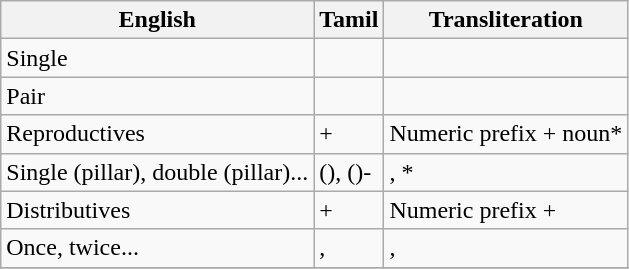<table class="wikitable">
<tr>
<th>English</th>
<th>Tamil</th>
<th>Transliteration</th>
</tr>
<tr>
<td>Single</td>
<td></td>
<td></td>
</tr>
<tr>
<td>Pair</td>
<td></td>
<td></td>
</tr>
<tr>
<td>Reproductives</td>
<td> + </td>
<td>Numeric prefix + noun*</td>
</tr>
<tr>
<td>Single (pillar), double (pillar)...</td>
<td>(), ()-</td>
<td>, *</td>
</tr>
<tr>
<td>Distributives</td>
<td> + </td>
<td>Numeric prefix + </td>
</tr>
<tr>
<td>Once, twice...</td>
<td>, </td>
<td>, </td>
</tr>
<tr>
</tr>
</table>
